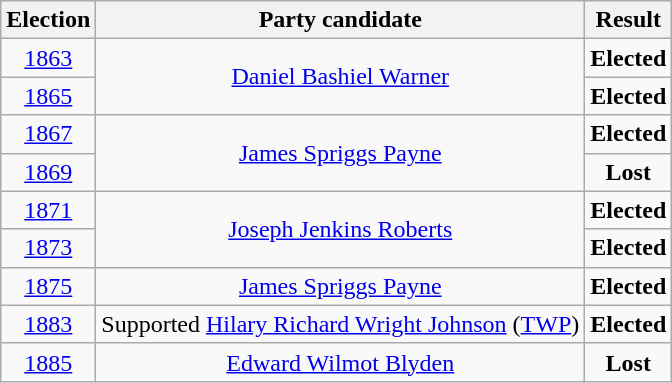<table class=wikitable style=text-align:center>
<tr>
<th>Election</th>
<th>Party candidate</th>
<th>Result</th>
</tr>
<tr>
<td><a href='#'>1863</a></td>
<td rowspan="2"><a href='#'>Daniel Bashiel Warner</a></td>
<td><strong>Elected</strong> </td>
</tr>
<tr>
<td><a href='#'>1865</a></td>
<td><strong>Elected</strong> </td>
</tr>
<tr>
<td><a href='#'>1867</a></td>
<td rowspan="2"><a href='#'>James Spriggs Payne</a></td>
<td><strong>Elected</strong> </td>
</tr>
<tr>
<td><a href='#'>1869</a></td>
<td><strong>Lost</strong> </td>
</tr>
<tr>
<td><a href='#'>1871</a></td>
<td rowspan="2"><a href='#'>Joseph Jenkins Roberts</a></td>
<td><strong>Elected</strong> </td>
</tr>
<tr>
<td><a href='#'>1873</a></td>
<td><strong>Elected</strong> </td>
</tr>
<tr>
<td><a href='#'>1875</a></td>
<td><a href='#'>James Spriggs Payne</a></td>
<td><strong>Elected</strong> </td>
</tr>
<tr>
<td><a href='#'>1883</a></td>
<td>Supported <a href='#'>Hilary Richard Wright Johnson</a> (<a href='#'>TWP</a>)</td>
<td><strong>Elected</strong> </td>
</tr>
<tr>
<td><a href='#'>1885</a></td>
<td><a href='#'>Edward Wilmot Blyden</a></td>
<td><strong>Lost</strong> </td>
</tr>
</table>
